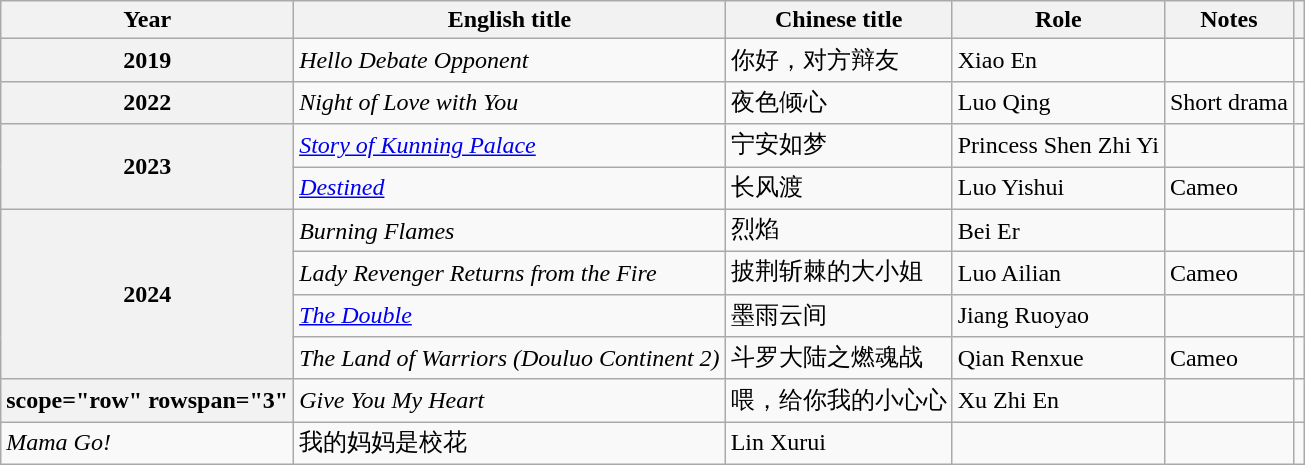<table class="wikitable sortable plainrowheaders">
<tr>
<th scope="col">Year</th>
<th scope="col">English title</th>
<th scope="col">Chinese title</th>
<th scope="col">Role</th>
<th scope="col">Notes</th>
<th scope="col" class="unsortable"></th>
</tr>
<tr>
<th scope="row">2019</th>
<td><em>Hello Debate Opponent</em></td>
<td>你好，对方辩友</td>
<td>Xiao En</td>
<td></td>
<td style="text-align:center"></td>
</tr>
<tr>
<th scope="row">2022</th>
<td><em>Night of Love with You</em></td>
<td>夜色倾心</td>
<td>Luo Qing</td>
<td>Short drama</td>
<td style="text-align:center"></td>
</tr>
<tr>
<th rowspan="2" scope="row">2023</th>
<td><em><a href='#'>Story of Kunning Palace</a></em></td>
<td>宁安如梦</td>
<td>Princess Shen Zhi Yi</td>
<td></td>
<td style="text-align:center"></td>
</tr>
<tr>
<td><em><a href='#'>Destined</a></em></td>
<td>长风渡</td>
<td>Luo Yishui</td>
<td>Cameo</td>
<td style="text-align:center"></td>
</tr>
<tr>
<th rowspan="4" scope="row">2024</th>
<td><em>Burning Flames</em></td>
<td>烈焰</td>
<td>Bei Er</td>
<td></td>
<td style="text-align:center"></td>
</tr>
<tr>
<td><em>Lady Revenger Returns from the Fire</em></td>
<td>披荆斩棘的大小姐</td>
<td>Luo Ailian</td>
<td>Cameo</td>
<td style="text-align:center"></td>
</tr>
<tr>
<td><em><a href='#'>The Double</a></em></td>
<td>墨雨云间</td>
<td>Jiang Ruoyao</td>
<td></td>
<td style="text-align:center"></td>
</tr>
<tr>
<td><em>The Land of Warriors (Douluo Continent 2)</em></td>
<td>斗罗大陆之燃魂战</td>
<td>Qian Renxue</td>
<td>Cameo</td>
<td style="text-align:center"></td>
</tr>
<tr>
<th>scope="row" rowspan="3" </th>
<td><em>Give You My Heart</em></td>
<td>喂，给你我的小心心</td>
<td>Xu Zhi En</td>
<td></td>
<td style="text-align:center"></td>
</tr>
<tr>
<td><em>Mama Go!</em></td>
<td>我的妈妈是校花</td>
<td>Lin Xurui</td>
<td></td>
<td style="text-align:center"></td>
</tr>
</table>
